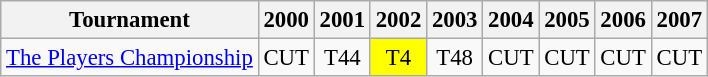<table class="wikitable" style="font-size:95%;text-align:center;">
<tr>
<th>Tournament</th>
<th>2000</th>
<th>2001</th>
<th>2002</th>
<th>2003</th>
<th>2004</th>
<th>2005</th>
<th>2006</th>
<th>2007</th>
</tr>
<tr>
<td align=left><a href='#'>The Players Championship</a></td>
<td>CUT</td>
<td>T44</td>
<td style="background:yellow;">T4</td>
<td>T48</td>
<td>CUT</td>
<td>CUT</td>
<td>CUT</td>
<td>CUT</td>
</tr>
</table>
